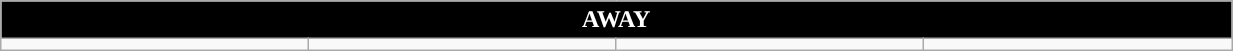<table class="wikitable collapsible collapsed" style="width:65%">
<tr>
<th colspan=6 ! style="color:white; background:black">AWAY</th>
</tr>
<tr>
<td></td>
<td></td>
<td></td>
<td></td>
</tr>
</table>
